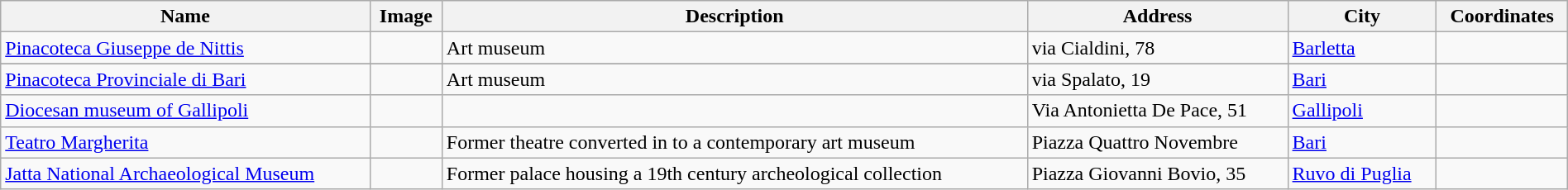<table class='wikitable sortable' style='width:100%'>
<tr>
<th>Name</th>
<th>Image</th>
<th>Description</th>
<th>Address</th>
<th>City</th>
<th>Coordinates</th>
</tr>
<tr>
<td><a href='#'>Pinacoteca Giuseppe de Nittis</a></td>
<td></td>
<td>Art museum</td>
<td>via Cialdini, 78</td>
<td><a href='#'>Barletta</a></td>
<td></td>
</tr>
<tr>
</tr>
<tr>
<td><a href='#'>Pinacoteca Provinciale di Bari</a></td>
<td></td>
<td>Art museum</td>
<td>via Spalato, 19</td>
<td><a href='#'>Bari</a></td>
<td></td>
</tr>
<tr>
<td><a href='#'>Diocesan museum of Gallipoli</a></td>
<td></td>
<td></td>
<td>Via Antonietta De Pace, 51</td>
<td><a href='#'>Gallipoli</a></td>
<td></td>
</tr>
<tr>
<td><a href='#'>Teatro Margherita</a></td>
<td></td>
<td>Former theatre converted in to a contemporary art museum</td>
<td>Piazza Quattro Novembre</td>
<td><a href='#'>Bari</a></td>
<td></td>
</tr>
<tr>
<td><a href='#'>Jatta National Archaeological Museum</a></td>
<td></td>
<td>Former palace housing a 19th century archeological collection</td>
<td>Piazza Giovanni Bovio, 35</td>
<td><a href='#'>Ruvo di Puglia</a></td>
<td></td>
</tr>
</table>
